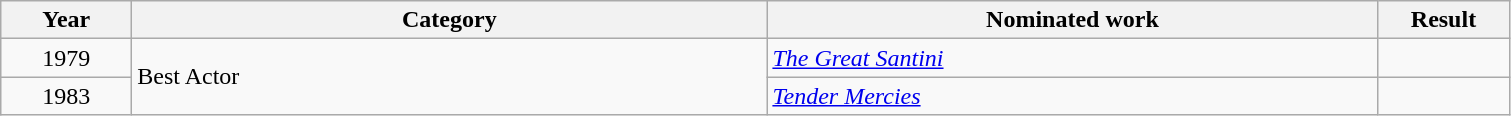<table class=wikitable>
<tr>
<th scope="col" style="width:5em;">Year</th>
<th scope="col" style="width:26em;">Category</th>
<th scope="col" style="width:25em;">Nominated work</th>
<th scope="col" style="width:5em;">Result</th>
</tr>
<tr>
<td style="text-align:center;">1979</td>
<td rowspan="2">Best Actor</td>
<td><em><a href='#'>The Great Santini</a></em></td>
<td></td>
</tr>
<tr>
<td style="text-align:center;">1983</td>
<td><em><a href='#'>Tender Mercies</a></em></td>
<td></td>
</tr>
</table>
